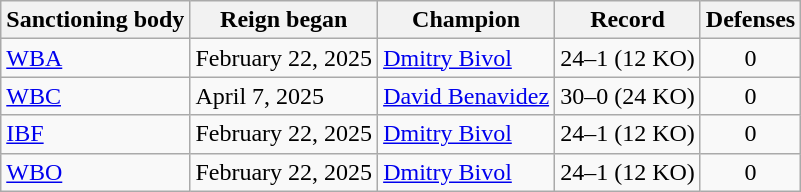<table class="wikitable">
<tr>
<th>Sanctioning body</th>
<th>Reign began</th>
<th>Champion</th>
<th>Record</th>
<th>Defenses</th>
</tr>
<tr>
<td><a href='#'>WBA</a></td>
<td>February 22, 2025</td>
<td><a href='#'>Dmitry Bivol</a></td>
<td>24–1 (12 KO)</td>
<td align=center>0</td>
</tr>
<tr>
<td><a href='#'>WBC</a></td>
<td>April 7, 2025</td>
<td><a href='#'>David Benavidez</a></td>
<td>30–0 (24 KO)</td>
<td align=center>0</td>
</tr>
<tr>
<td><a href='#'>IBF</a></td>
<td>February 22, 2025</td>
<td><a href='#'>Dmitry Bivol</a></td>
<td>24–1 (12 KO)</td>
<td align=center>0</td>
</tr>
<tr>
<td><a href='#'>WBO</a></td>
<td>February 22, 2025</td>
<td><a href='#'>Dmitry Bivol</a></td>
<td>24–1 (12 KO)</td>
<td align=center>0</td>
</tr>
</table>
